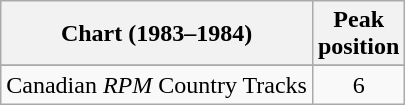<table class="wikitable sortable">
<tr>
<th>Chart (1983–1984)</th>
<th>Peak<br>position</th>
</tr>
<tr>
</tr>
<tr>
<td>Canadian <em>RPM</em> Country Tracks</td>
<td align="center">6</td>
</tr>
</table>
